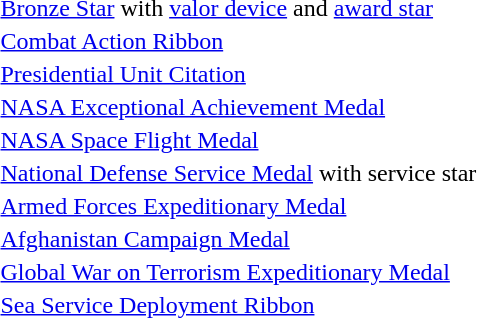<table>
<tr>
<td></td>
<td><a href='#'>Bronze Star</a> with <a href='#'>valor device</a> and <a href='#'>award star</a></td>
</tr>
<tr>
<td></td>
<td><a href='#'>Combat Action Ribbon</a></td>
</tr>
<tr>
<td></td>
<td><a href='#'>Presidential Unit Citation</a></td>
</tr>
<tr>
<td></td>
<td><a href='#'>NASA Exceptional Achievement Medal</a></td>
</tr>
<tr>
<td></td>
<td><a href='#'>NASA Space Flight Medal</a></td>
</tr>
<tr>
<td></td>
<td><a href='#'>National Defense Service Medal</a> with service star</td>
</tr>
<tr>
<td></td>
<td><a href='#'>Armed Forces Expeditionary Medal</a></td>
</tr>
<tr>
<td></td>
<td><a href='#'>Afghanistan Campaign Medal</a></td>
</tr>
<tr>
<td></td>
<td><a href='#'>Global War on Terrorism Expeditionary Medal</a></td>
</tr>
<tr>
<td></td>
<td><a href='#'>Sea Service Deployment Ribbon</a></td>
</tr>
</table>
